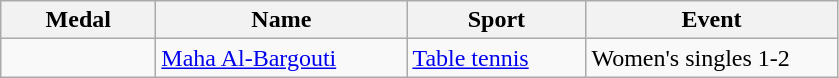<table class="wikitable">
<tr>
<th style="width:6em">Medal</th>
<th style="width:10em">Name</th>
<th style="width:7em">Sport</th>
<th style="width:10em">Event</th>
</tr>
<tr>
<td></td>
<td><a href='#'>Maha Al-Bargouti</a></td>
<td><a href='#'>Table tennis</a></td>
<td>Women's singles 1-2</td>
</tr>
</table>
